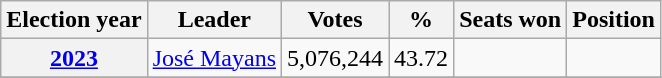<table class="wikitable">
<tr>
<th>Election year</th>
<th>Leader</th>
<th>Votes</th>
<th>%</th>
<th>Seats won</th>
<th>Position</th>
</tr>
<tr>
<th><a href='#'>2023</a></th>
<td><a href='#'>José Mayans</a></td>
<td>5,076,244</td>
<td>43.72</td>
<td></td>
<td></td>
</tr>
<tr>
</tr>
</table>
